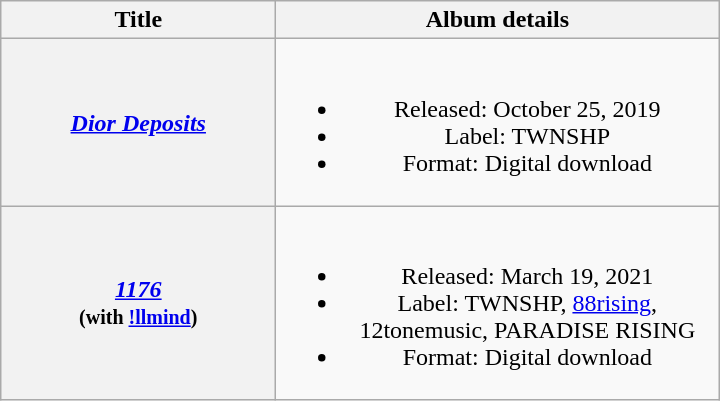<table class="wikitable plainrowheaders" style="text-align:center;">
<tr>
<th scope="col" style="width:11em;">Title</th>
<th scope="col" style="width:18em;">Album details</th>
</tr>
<tr>
<th scope="row"><em><a href='#'>Dior Deposits</a></em></th>
<td><br><ul><li>Released: October 25, 2019</li><li>Label: TWNSHP</li><li>Format: Digital download</li></ul></td>
</tr>
<tr>
<th scope="row"><em><a href='#'>1176</a></em><br><small>(with <a href='#'>!llmind</a>)</small></th>
<td><br><ul><li>Released: March 19, 2021</li><li>Label: TWNSHP, <a href='#'>88rising</a>, 12tonemusic, PARADISE RISING</li><li>Format: Digital download</li></ul></td>
</tr>
</table>
